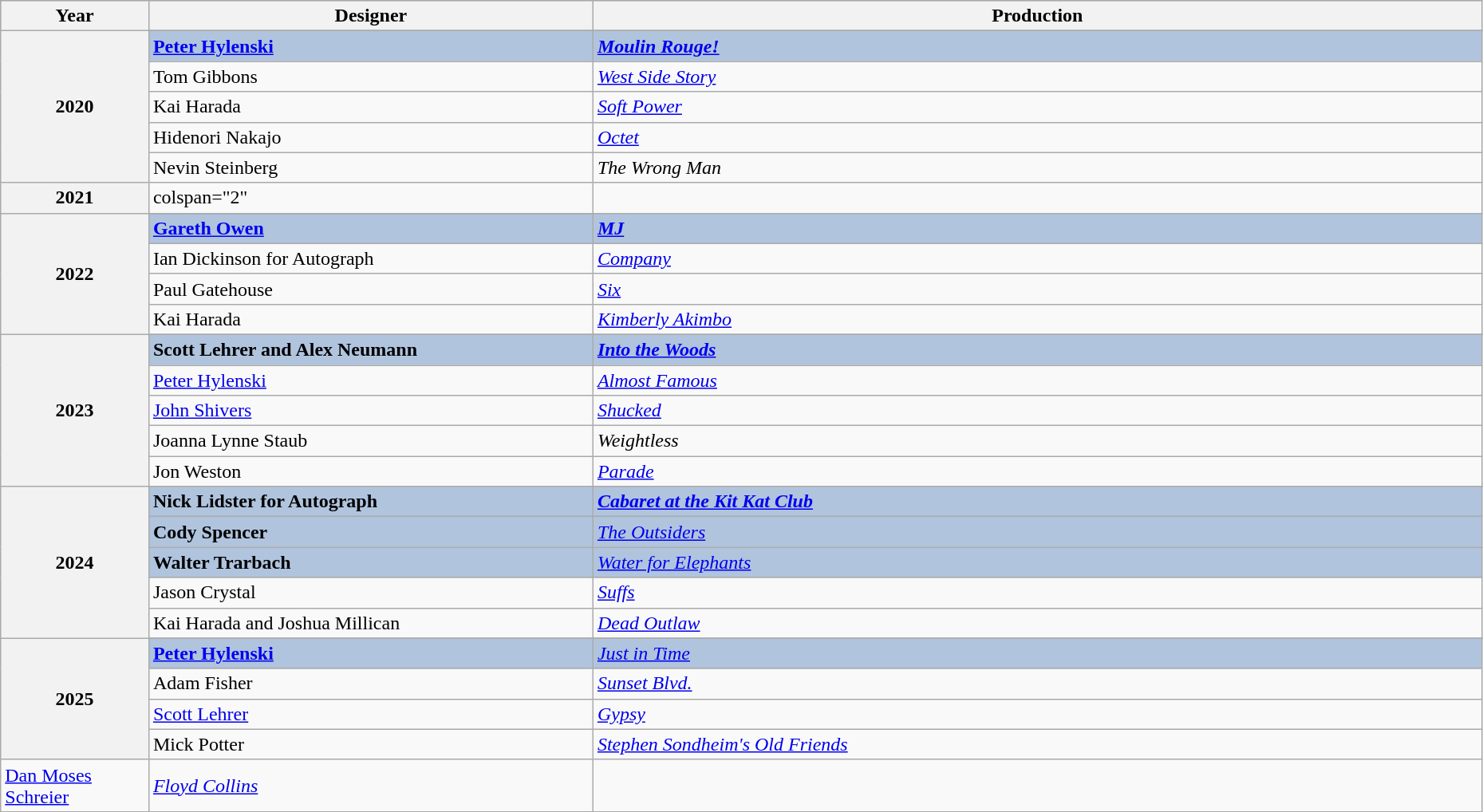<table class="wikitable" style="width:98%;">
<tr style="background:#bebebe;">
<th style="width:10%;">Year</th>
<th style="width:30%;">Designer</th>
<th style="width:60%;">Production</th>
</tr>
<tr>
<th rowspan="6">2020</th>
</tr>
<tr style="background:#B0C4DE">
<td><strong><a href='#'>Peter Hylenski</a></strong></td>
<td><strong><em><a href='#'>Moulin Rouge!</a></em></strong></td>
</tr>
<tr>
<td>Tom Gibbons</td>
<td><em><a href='#'>West Side Story</a></em></td>
</tr>
<tr>
<td>Kai Harada</td>
<td><em><a href='#'>Soft Power</a></em></td>
</tr>
<tr>
<td>Hidenori Nakajo</td>
<td><em><a href='#'>Octet</a></em></td>
</tr>
<tr>
<td>Nevin Steinberg</td>
<td><em>The Wrong Man</em></td>
</tr>
<tr>
<th>2021</th>
<td>colspan="2" </td>
</tr>
<tr>
<th rowspan="5">2022</th>
</tr>
<tr style="background:#B0C4DE">
<td><strong><a href='#'>Gareth Owen</a></strong></td>
<td><strong><em><a href='#'>MJ</a></em></strong></td>
</tr>
<tr>
<td>Ian Dickinson for Autograph</td>
<td><em><a href='#'>Company</a></em></td>
</tr>
<tr>
<td>Paul Gatehouse</td>
<td><em><a href='#'>Six</a></em></td>
</tr>
<tr>
<td>Kai Harada</td>
<td><em><a href='#'>Kimberly Akimbo</a></em></td>
</tr>
<tr>
<th rowspan="6">2023</th>
</tr>
<tr style="background:#B0C4DE">
<td><strong>Scott Lehrer and Alex Neumann</strong></td>
<td><strong><em><a href='#'>Into the Woods</a></em></strong></td>
</tr>
<tr>
<td><a href='#'>Peter Hylenski</a></td>
<td><em><a href='#'>Almost Famous</a></em></td>
</tr>
<tr>
<td><a href='#'>John Shivers</a></td>
<td><em><a href='#'>Shucked</a></em></td>
</tr>
<tr>
<td>Joanna Lynne Staub</td>
<td><em>Weightless</em></td>
</tr>
<tr>
<td>Jon Weston</td>
<td><em><a href='#'>Parade</a></em></td>
</tr>
<tr>
<th rowspan="6">2024</th>
</tr>
<tr style="background:#B0C4DE">
<td><strong>Nick Lidster for Autograph</strong></td>
<td><strong><em><a href='#'>Cabaret at the Kit Kat Club</a></em></strong></td>
</tr>
<tr style="background:#B0C4DE">
<td><strong>Cody Spencer</strong></td>
<td><em><a href='#'>The Outsiders</a></em></td>
</tr>
<tr style="background:#B0C4DE">
<td><strong>Walter Trarbach</strong></td>
<td><em><a href='#'>Water for Elephants</a></em></td>
</tr>
<tr>
<td>Jason Crystal</td>
<td><em><a href='#'>Suffs</a></em></td>
</tr>
<tr>
<td>Kai Harada and Joshua Millican</td>
<td><em><a href='#'>Dead Outlaw</a></em></td>
</tr>
<tr>
<th rowspan="5">2025</th>
</tr>
<tr style="background:#B0C4DE">
<td><strong><a href='#'>Peter Hylenski</a></strong></td>
<td><em><a href='#'>Just in Time</a></em></td>
</tr>
<tr>
<td>Adam Fisher</td>
<td><em><a href='#'>Sunset Blvd.</a></em></td>
</tr>
<tr>
<td><a href='#'>Scott Lehrer</a></td>
<td><em><a href='#'>Gypsy</a></em></td>
</tr>
<tr>
<td>Mick Potter</td>
<td><em><a href='#'>Stephen Sondheim's Old Friends</a></em></td>
</tr>
<tr>
<td><a href='#'>Dan Moses Schreier</a></td>
<td><em><a href='#'>Floyd Collins</a></em></td>
</tr>
</table>
